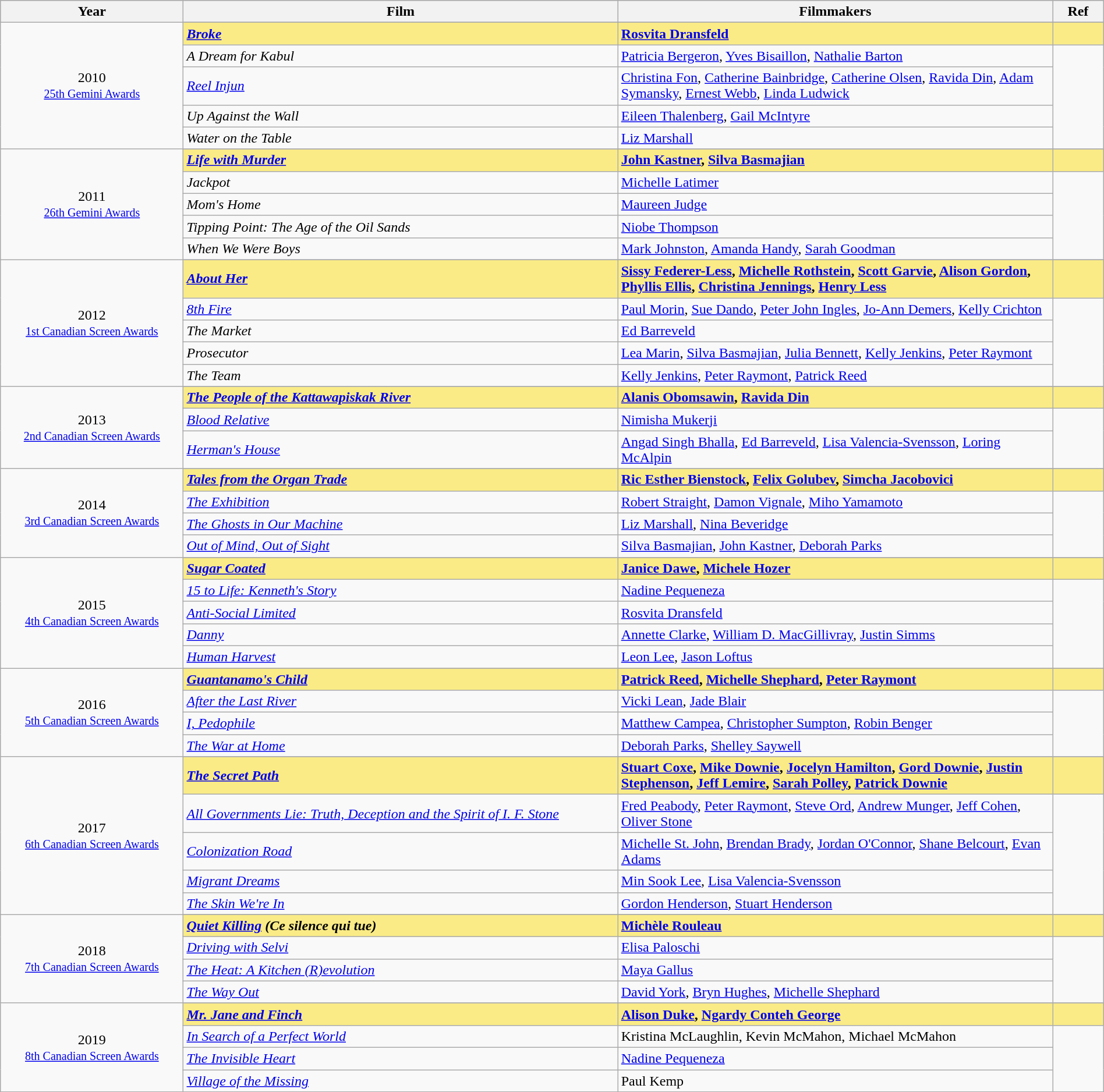<table class="wikitable" style="width:100%;">
<tr style="background:#bebebe;">
<th style="width:8%;">Year</th>
<th style="width:19%;">Film</th>
<th style="width:19%;">Filmmakers</th>
<th style="width:2%;">Ref</th>
</tr>
<tr>
<td rowspan="6" align="center">2010 <br> <small><a href='#'>25th Gemini Awards</a></small></td>
</tr>
<tr style="background:#FAEB86;">
<td><strong><em><a href='#'>Broke</a></em></strong></td>
<td><strong><a href='#'>Rosvita Dransfeld</a></strong></td>
<td></td>
</tr>
<tr>
<td><em>A Dream for Kabul</em></td>
<td><a href='#'>Patricia Bergeron</a>, <a href='#'>Yves Bisaillon</a>, <a href='#'>Nathalie Barton</a></td>
<td rowspan=4></td>
</tr>
<tr>
<td><em><a href='#'>Reel Injun</a></em></td>
<td><a href='#'>Christina Fon</a>, <a href='#'>Catherine Bainbridge</a>, <a href='#'>Catherine Olsen</a>, <a href='#'>Ravida Din</a>, <a href='#'>Adam Symansky</a>, <a href='#'>Ernest Webb</a>, <a href='#'>Linda Ludwick</a></td>
</tr>
<tr>
<td><em>Up Against the Wall</em></td>
<td><a href='#'>Eileen Thalenberg</a>, <a href='#'>Gail McIntyre</a></td>
</tr>
<tr>
<td><em>Water on the Table</em></td>
<td><a href='#'>Liz Marshall</a></td>
</tr>
<tr>
<td rowspan="6" align="center">2011 <br> <small><a href='#'>26th Gemini Awards</a></small></td>
</tr>
<tr style="background:#FAEB86;">
<td><strong><em><a href='#'>Life with Murder</a></em></strong></td>
<td><strong><a href='#'>John Kastner</a>, <a href='#'>Silva Basmajian</a></strong></td>
<td></td>
</tr>
<tr>
<td><em>Jackpot</em></td>
<td><a href='#'>Michelle Latimer</a></td>
<td rowspan=4></td>
</tr>
<tr>
<td><em>Mom's Home</em></td>
<td><a href='#'>Maureen Judge</a></td>
</tr>
<tr>
<td><em>Tipping Point: The Age of the Oil Sands</em></td>
<td><a href='#'>Niobe Thompson</a></td>
</tr>
<tr>
<td><em>When We Were Boys</em></td>
<td><a href='#'>Mark Johnston</a>, <a href='#'>Amanda Handy</a>, <a href='#'>Sarah Goodman</a></td>
</tr>
<tr>
<td rowspan="6" align="center">2012 <br> <small><a href='#'>1st Canadian Screen Awards</a></small></td>
</tr>
<tr style="background:#FAEB86;">
<td><strong><em><a href='#'>About Her</a></em></strong></td>
<td><strong><a href='#'>Sissy Federer-Less</a>, <a href='#'>Michelle Rothstein</a>, <a href='#'>Scott Garvie</a>, <a href='#'>Alison Gordon</a>, <a href='#'>Phyllis Ellis</a>, <a href='#'>Christina Jennings</a>, <a href='#'>Henry Less</a></strong></td>
<td></td>
</tr>
<tr>
<td><em><a href='#'>8th Fire</a></em></td>
<td><a href='#'>Paul Morin</a>, <a href='#'>Sue Dando</a>, <a href='#'>Peter John Ingles</a>, <a href='#'>Jo-Ann Demers</a>, <a href='#'>Kelly Crichton</a></td>
<td rowspan=4></td>
</tr>
<tr>
<td><em>The Market</em></td>
<td><a href='#'>Ed Barreveld</a></td>
</tr>
<tr>
<td><em>Prosecutor</em></td>
<td><a href='#'>Lea Marin</a>, <a href='#'>Silva Basmajian</a>, <a href='#'>Julia Bennett</a>, <a href='#'>Kelly Jenkins</a>, <a href='#'>Peter Raymont</a></td>
</tr>
<tr>
<td><em>The Team</em></td>
<td><a href='#'>Kelly Jenkins</a>, <a href='#'>Peter Raymont</a>, <a href='#'>Patrick Reed</a></td>
</tr>
<tr>
<td rowspan="4" align="center">2013 <br> <small><a href='#'>2nd Canadian Screen Awards</a></small></td>
</tr>
<tr style="background:#FAEB86;">
<td><strong><em><a href='#'>The People of the Kattawapiskak River</a></em></strong></td>
<td><strong><a href='#'>Alanis Obomsawin</a>, <a href='#'>Ravida Din</a></strong></td>
<td></td>
</tr>
<tr>
<td><em><a href='#'>Blood Relative</a></em></td>
<td><a href='#'>Nimisha Mukerji</a></td>
<td rowspan=2></td>
</tr>
<tr>
<td><em><a href='#'>Herman's House</a></em></td>
<td><a href='#'>Angad Singh Bhalla</a>, <a href='#'>Ed Barreveld</a>, <a href='#'>Lisa Valencia-Svensson</a>, <a href='#'>Loring McAlpin</a></td>
</tr>
<tr>
<td rowspan="5" align="center">2014 <br> <small><a href='#'>3rd Canadian Screen Awards</a></small></td>
</tr>
<tr style="background:#FAEB86;">
<td><strong><em><a href='#'>Tales from the Organ Trade</a></em></strong></td>
<td><strong><a href='#'>Ric Esther Bienstock</a>, <a href='#'>Felix Golubev</a>, <a href='#'>Simcha Jacobovici</a></strong></td>
<td></td>
</tr>
<tr>
<td><em><a href='#'>The Exhibition</a></em></td>
<td><a href='#'>Robert Straight</a>, <a href='#'>Damon Vignale</a>, <a href='#'>Miho Yamamoto</a></td>
<td rowspan=3></td>
</tr>
<tr>
<td><em><a href='#'>The Ghosts in Our Machine</a></em></td>
<td><a href='#'>Liz Marshall</a>, <a href='#'>Nina Beveridge</a></td>
</tr>
<tr>
<td><em><a href='#'>Out of Mind, Out of Sight</a></em></td>
<td><a href='#'>Silva Basmajian</a>, <a href='#'>John Kastner</a>, <a href='#'>Deborah Parks</a></td>
</tr>
<tr>
<td rowspan="6" align="center">2015 <br> <small><a href='#'>4th Canadian Screen Awards</a></small></td>
</tr>
<tr style="background:#FAEB86;">
<td><strong><em><a href='#'>Sugar Coated</a></em></strong></td>
<td><strong><a href='#'>Janice Dawe</a>, <a href='#'>Michele Hozer</a></strong></td>
<td></td>
</tr>
<tr>
<td><em><a href='#'>15 to Life: Kenneth's Story</a></em></td>
<td><a href='#'>Nadine Pequeneza</a></td>
<td rowspan=4></td>
</tr>
<tr>
<td><em><a href='#'>Anti-Social Limited</a></em></td>
<td><a href='#'>Rosvita Dransfeld</a></td>
</tr>
<tr>
<td><em><a href='#'>Danny</a></em></td>
<td><a href='#'>Annette Clarke</a>, <a href='#'>William D. MacGillivray</a>, <a href='#'>Justin Simms</a></td>
</tr>
<tr>
<td><em><a href='#'>Human Harvest</a></em></td>
<td><a href='#'>Leon Lee</a>, <a href='#'>Jason Loftus</a></td>
</tr>
<tr>
<td rowspan="5" align="center">2016 <br> <small><a href='#'>5th Canadian Screen Awards</a></small></td>
</tr>
<tr style="background:#FAEB86;">
<td><strong><em><a href='#'>Guantanamo's Child</a></em></strong></td>
<td><strong><a href='#'>Patrick Reed</a>, <a href='#'>Michelle Shephard</a>, <a href='#'>Peter Raymont</a></strong></td>
<td></td>
</tr>
<tr>
<td><em><a href='#'>After the Last River</a></em></td>
<td><a href='#'>Vicki Lean</a>, <a href='#'>Jade Blair</a></td>
<td rowspan=3></td>
</tr>
<tr>
<td><em><a href='#'>I, Pedophile</a></em></td>
<td><a href='#'>Matthew Campea</a>, <a href='#'>Christopher Sumpton</a>, <a href='#'>Robin Benger</a></td>
</tr>
<tr>
<td><em><a href='#'>The War at Home</a></em></td>
<td><a href='#'>Deborah Parks</a>, <a href='#'>Shelley Saywell</a></td>
</tr>
<tr>
<td rowspan="6" align="center">2017 <br> <small><a href='#'>6th Canadian Screen Awards</a></small></td>
</tr>
<tr style="background:#FAEB86;">
<td><strong><em><a href='#'>The Secret Path</a></em></strong></td>
<td><strong><a href='#'>Stuart Coxe</a>, <a href='#'>Mike Downie</a>, <a href='#'>Jocelyn Hamilton</a>, <a href='#'>Gord Downie</a>, <a href='#'>Justin Stephenson</a>, <a href='#'>Jeff Lemire</a>, <a href='#'>Sarah Polley</a>, <a href='#'>Patrick Downie</a></strong></td>
<td></td>
</tr>
<tr>
<td><em><a href='#'>All Governments Lie: Truth, Deception and the Spirit of I. F. Stone</a></em></td>
<td><a href='#'>Fred Peabody</a>, <a href='#'>Peter Raymont</a>, <a href='#'>Steve Ord</a>, <a href='#'>Andrew Munger</a>, <a href='#'>Jeff Cohen</a>, <a href='#'>Oliver Stone</a></td>
<td rowspan=4></td>
</tr>
<tr>
<td><em><a href='#'>Colonization Road</a></em></td>
<td><a href='#'>Michelle St. John</a>, <a href='#'>Brendan Brady</a>, <a href='#'>Jordan O'Connor</a>, <a href='#'>Shane Belcourt</a>, <a href='#'>Evan Adams</a></td>
</tr>
<tr>
<td><em><a href='#'>Migrant Dreams</a></em></td>
<td><a href='#'>Min Sook Lee</a>, <a href='#'>Lisa Valencia-Svensson</a></td>
</tr>
<tr>
<td><em><a href='#'>The Skin We're In</a></em></td>
<td><a href='#'>Gordon Henderson</a>, <a href='#'>Stuart Henderson</a></td>
</tr>
<tr>
<td rowspan="5" align="center">2018 <br> <small><a href='#'>7th Canadian Screen Awards</a></small></td>
</tr>
<tr style="background:#FAEB86;">
<td><strong><em><a href='#'>Quiet Killing</a> (Ce silence qui tue)</em></strong></td>
<td><strong><a href='#'>Michèle Rouleau</a></strong></td>
<td></td>
</tr>
<tr>
<td><em><a href='#'>Driving with Selvi</a></em></td>
<td><a href='#'>Elisa Paloschi</a></td>
<td rowspan=3></td>
</tr>
<tr>
<td><em><a href='#'>The Heat: A Kitchen (R)evolution</a></em></td>
<td><a href='#'>Maya Gallus</a></td>
</tr>
<tr>
<td><em><a href='#'>The Way Out</a></em></td>
<td><a href='#'>David York</a>, <a href='#'>Bryn Hughes</a>, <a href='#'>Michelle Shephard</a></td>
</tr>
<tr>
<td rowspan="5" align="center">2019 <br> <small><a href='#'>8th Canadian Screen Awards</a></small></td>
</tr>
<tr style="background:#FAEB86;">
<td><strong><em><a href='#'>Mr. Jane and Finch</a></em></strong></td>
<td><strong><a href='#'>Alison Duke</a>, <a href='#'>Ngardy Conteh George</a></strong></td>
<td></td>
</tr>
<tr>
<td><em><a href='#'>In Search of a Perfect World</a></em></td>
<td>Kristina McLaughlin, Kevin McMahon, Michael McMahon</td>
<td rowspan=3></td>
</tr>
<tr>
<td><em><a href='#'>The Invisible Heart</a></em></td>
<td><a href='#'>Nadine Pequeneza</a></td>
</tr>
<tr>
<td><em><a href='#'>Village of the Missing</a></em></td>
<td>Paul Kemp</td>
</tr>
</table>
